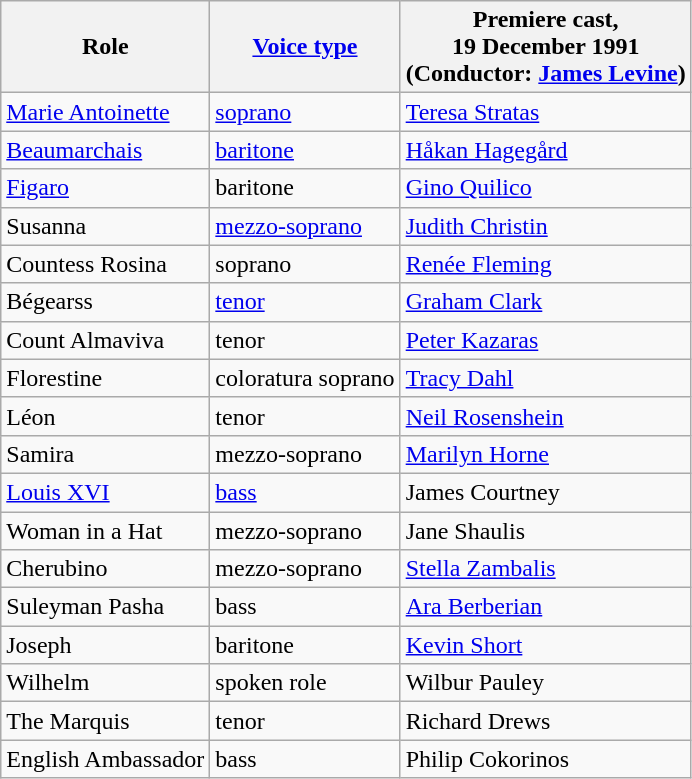<table class="wikitable">
<tr>
<th>Role</th>
<th><a href='#'>Voice type</a></th>
<th>Premiere cast,<br>19 December 1991<br>(Conductor: <a href='#'>James Levine</a>)</th>
</tr>
<tr>
<td><a href='#'>Marie Antoinette</a></td>
<td><a href='#'>soprano</a></td>
<td><a href='#'>Teresa Stratas</a></td>
</tr>
<tr>
<td><a href='#'>Beaumarchais</a></td>
<td><a href='#'>baritone</a></td>
<td><a href='#'>Håkan Hagegård</a></td>
</tr>
<tr>
<td><a href='#'>Figaro</a></td>
<td>baritone</td>
<td><a href='#'>Gino Quilico</a></td>
</tr>
<tr>
<td>Susanna</td>
<td><a href='#'>mezzo-soprano</a></td>
<td><a href='#'>Judith Christin</a></td>
</tr>
<tr>
<td>Countess Rosina</td>
<td>soprano</td>
<td><a href='#'>Renée Fleming</a></td>
</tr>
<tr>
<td>Bégearss</td>
<td><a href='#'>tenor</a></td>
<td><a href='#'>Graham Clark</a></td>
</tr>
<tr>
<td>Count Almaviva</td>
<td>tenor</td>
<td><a href='#'>Peter Kazaras</a></td>
</tr>
<tr>
<td>Florestine</td>
<td>coloratura soprano</td>
<td><a href='#'>Tracy Dahl</a></td>
</tr>
<tr>
<td>Léon</td>
<td>tenor</td>
<td><a href='#'>Neil Rosenshein</a></td>
</tr>
<tr>
<td>Samira</td>
<td>mezzo-soprano</td>
<td><a href='#'>Marilyn Horne</a></td>
</tr>
<tr>
<td><a href='#'>Louis XVI</a></td>
<td><a href='#'>bass</a></td>
<td>James Courtney</td>
</tr>
<tr>
<td>Woman in a Hat</td>
<td>mezzo-soprano</td>
<td>Jane Shaulis</td>
</tr>
<tr>
<td>Cherubino</td>
<td>mezzo-soprano</td>
<td><a href='#'>Stella Zambalis</a></td>
</tr>
<tr>
<td>Suleyman Pasha</td>
<td>bass</td>
<td><a href='#'>Ara Berberian</a></td>
</tr>
<tr>
<td>Joseph</td>
<td>baritone</td>
<td><a href='#'>Kevin Short</a></td>
</tr>
<tr>
<td>Wilhelm</td>
<td>spoken role</td>
<td>Wilbur Pauley</td>
</tr>
<tr>
<td>The Marquis</td>
<td>tenor</td>
<td>Richard Drews</td>
</tr>
<tr>
<td>English Ambassador</td>
<td>bass</td>
<td>Philip Cokorinos</td>
</tr>
</table>
